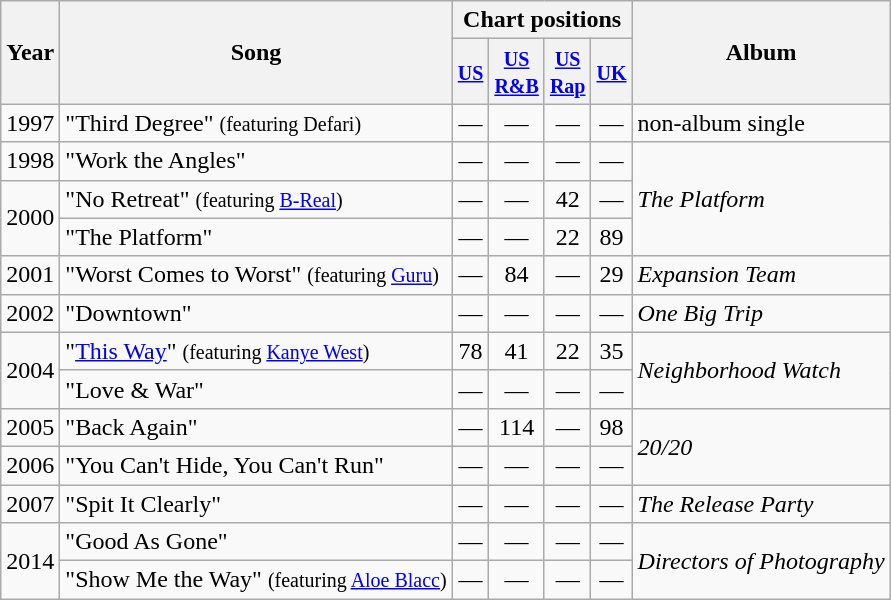<table class="wikitable">
<tr>
<th rowspan="2">Year</th>
<th rowspan="2">Song</th>
<th colspan="4">Chart positions</th>
<th rowspan="2">Album</th>
</tr>
<tr>
<th><small><a href='#'>US</a></small></th>
<th><small><a href='#'>US<br>R&B</a></small></th>
<th><small><a href='#'>US<br>Rap</a></small></th>
<th><small><a href='#'>UK</a></small></th>
</tr>
<tr>
<td>1997</td>
<td>"Third Degree" <small>(featuring Defari)</small></td>
<td style="text-align:center;">—</td>
<td style="text-align:center;">—</td>
<td style="text-align:center;">—</td>
<td style="text-align:center;">—</td>
<td>non-album single</td>
</tr>
<tr>
<td>1998</td>
<td>"Work the Angles"</td>
<td style="text-align:center;">—</td>
<td style="text-align:center;">—</td>
<td style="text-align:center;">—</td>
<td style="text-align:center;">—</td>
<td rowspan="3"><em>The Platform</em></td>
</tr>
<tr>
<td rowspan="2">2000</td>
<td>"No Retreat" <small>(featuring <a href='#'>B-Real</a>)</small></td>
<td style="text-align:center;">—</td>
<td style="text-align:center;">—</td>
<td style="text-align:center;">42</td>
<td style="text-align:center;">—</td>
</tr>
<tr>
<td>"The Platform"</td>
<td style="text-align:center;">—</td>
<td style="text-align:center;">—</td>
<td style="text-align:center;">22</td>
<td style="text-align:center;">89</td>
</tr>
<tr>
<td>2001</td>
<td>"Worst Comes to Worst" <small>(featuring <a href='#'>Guru</a>)</small></td>
<td style="text-align:center;">—</td>
<td style="text-align:center;">84</td>
<td style="text-align:center;">—</td>
<td style="text-align:center;">29</td>
<td><em>Expansion Team</em></td>
</tr>
<tr>
<td>2002</td>
<td>"Downtown"</td>
<td style="text-align:center;">—</td>
<td style="text-align:center;">—</td>
<td style="text-align:center;">—</td>
<td style="text-align:center;">—</td>
<td><em>One Big Trip</em></td>
</tr>
<tr>
<td rowspan="2">2004</td>
<td>"<a href='#'>This Way</a>" <small>(featuring <a href='#'>Kanye West</a>)</small></td>
<td style="text-align:center;">78</td>
<td style="text-align:center;">41</td>
<td style="text-align:center;">22</td>
<td style="text-align:center;">35</td>
<td rowspan="2"><em>Neighborhood Watch</em></td>
</tr>
<tr>
<td>"Love & War"</td>
<td style="text-align:center;">—</td>
<td style="text-align:center;">—</td>
<td style="text-align:center;">—</td>
<td style="text-align:center;">—</td>
</tr>
<tr>
<td>2005</td>
<td>"Back Again"</td>
<td style="text-align:center;">—</td>
<td style="text-align:center;">114</td>
<td style="text-align:center;">—</td>
<td style="text-align:center;">98</td>
<td rowspan="2"><em>20/20</em></td>
</tr>
<tr>
<td>2006</td>
<td>"You Can't Hide, You Can't Run"</td>
<td style="text-align:center;">—</td>
<td style="text-align:center;">—</td>
<td style="text-align:center;">—</td>
<td style="text-align:center;">—</td>
</tr>
<tr>
<td>2007</td>
<td>"Spit It Clearly"</td>
<td style="text-align:center;">—</td>
<td style="text-align:center;">—</td>
<td style="text-align:center;">—</td>
<td style="text-align:center;">—</td>
<td><em>The Release Party</em></td>
</tr>
<tr>
<td rowspan="2">2014</td>
<td>"Good As Gone"</td>
<td style="text-align:center;">—</td>
<td style="text-align:center;">—</td>
<td style="text-align:center;">—</td>
<td style="text-align:center;">—</td>
<td rowspan="2"><em>Directors of Photography</em></td>
</tr>
<tr>
<td>"Show Me the Way" <small>(featuring <a href='#'>Aloe Blacc</a>)</small></td>
<td style="text-align:center;">—</td>
<td style="text-align:center;">—</td>
<td style="text-align:center;">—</td>
<td style="text-align:center;">—</td>
</tr>
</table>
